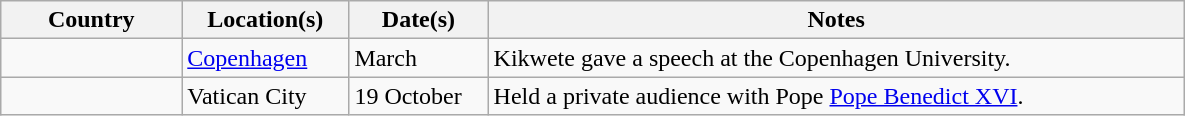<table class="wikitable sortable">
<tr>
<th style="width: 13%;">Country</th>
<th style="width: 12%;">Location(s)</th>
<th style="width: 10%; ">Date(s)</th>
<th style="width: 50%;">Notes</th>
</tr>
<tr>
<td></td>
<td><a href='#'>Copenhagen</a></td>
<td>March</td>
<td>Kikwete gave a speech at the Copenhagen University.</td>
</tr>
<tr>
<td></td>
<td>Vatican City</td>
<td>19 October</td>
<td>Held a private audience with Pope <a href='#'>Pope Benedict XVI</a>.</td>
</tr>
</table>
